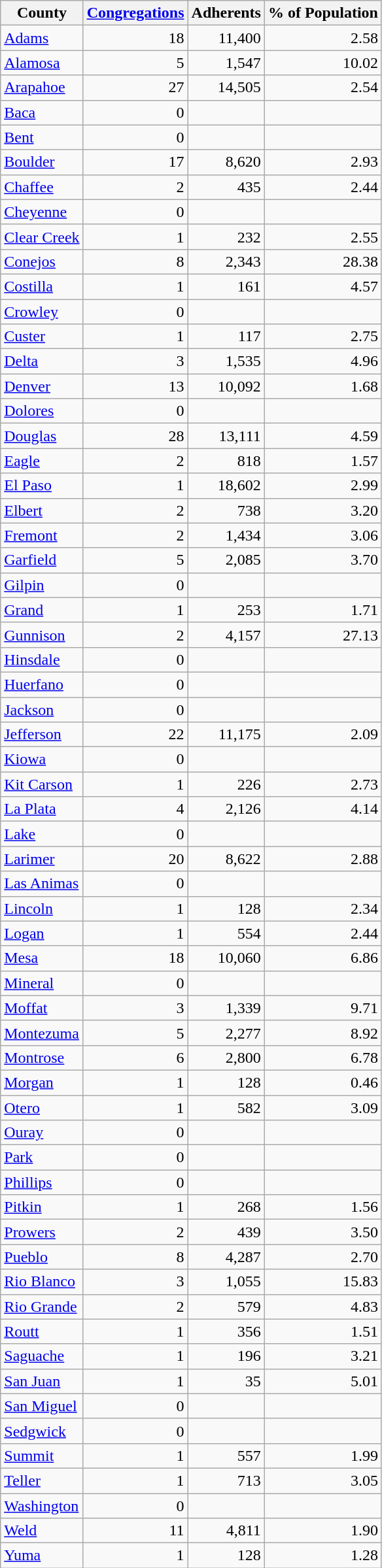<table class="wikitable sortable mw-collapsible mw-collapsed" style="text-align:right">
<tr>
<th>County</th>
<th><a href='#'>Congregations</a></th>
<th>Adherents</th>
<th>% of Population</th>
</tr>
<tr>
<td style="text-align:left"><a href='#'>Adams</a></td>
<td>18</td>
<td>11,400</td>
<td>2.58</td>
</tr>
<tr>
<td style="text-align:left"><a href='#'>Alamosa</a></td>
<td>5</td>
<td>1,547</td>
<td>10.02</td>
</tr>
<tr>
<td style="text-align:left"><a href='#'>Arapahoe</a></td>
<td>27</td>
<td>14,505</td>
<td>2.54</td>
</tr>
<tr>
<td style="text-align:left"><a href='#'>Baca</a></td>
<td>0</td>
<td></td>
<td></td>
</tr>
<tr>
<td style="text-align:left"><a href='#'>Bent</a></td>
<td>0</td>
<td></td>
<td></td>
</tr>
<tr>
<td style="text-align:left"><a href='#'>Boulder</a></td>
<td>17</td>
<td>8,620</td>
<td>2.93</td>
</tr>
<tr>
<td style="text-align:left"><a href='#'>Chaffee</a></td>
<td>2</td>
<td>435</td>
<td>2.44</td>
</tr>
<tr>
<td style="text-align:left"><a href='#'>Cheyenne</a></td>
<td>0</td>
<td></td>
<td></td>
</tr>
<tr>
<td style="text-align:left"><a href='#'>Clear Creek</a></td>
<td>1</td>
<td>232</td>
<td>2.55</td>
</tr>
<tr>
<td style="text-align:left"><a href='#'>Conejos</a></td>
<td>8</td>
<td>2,343</td>
<td>28.38</td>
</tr>
<tr>
<td style="text-align:left"><a href='#'>Costilla</a></td>
<td>1</td>
<td>161</td>
<td>4.57</td>
</tr>
<tr>
<td style="text-align:left"><a href='#'>Crowley</a></td>
<td>0</td>
<td></td>
<td></td>
</tr>
<tr>
<td style="text-align:left"><a href='#'>Custer</a></td>
<td>1</td>
<td>117</td>
<td>2.75</td>
</tr>
<tr>
<td style="text-align:left"><a href='#'>Delta</a></td>
<td>3</td>
<td>1,535</td>
<td>4.96</td>
</tr>
<tr>
<td style="text-align:left"><a href='#'>Denver</a></td>
<td>13</td>
<td>10,092</td>
<td>1.68</td>
</tr>
<tr>
<td style="text-align:left"><a href='#'>Dolores</a></td>
<td>0</td>
<td></td>
<td></td>
</tr>
<tr>
<td style="text-align:left"><a href='#'>Douglas</a></td>
<td>28</td>
<td>13,111</td>
<td>4.59</td>
</tr>
<tr>
<td style="text-align:left"><a href='#'>Eagle</a></td>
<td>2</td>
<td>818</td>
<td>1.57</td>
</tr>
<tr>
<td style="text-align:left"><a href='#'>El Paso</a></td>
<td>1</td>
<td>18,602</td>
<td>2.99</td>
</tr>
<tr>
<td style="text-align:left"><a href='#'>Elbert</a></td>
<td>2</td>
<td>738</td>
<td>3.20</td>
</tr>
<tr>
<td style="text-align:left"><a href='#'>Fremont</a></td>
<td>2</td>
<td>1,434</td>
<td>3.06</td>
</tr>
<tr>
<td style="text-align:left"><a href='#'>Garfield</a></td>
<td>5</td>
<td>2,085</td>
<td>3.70</td>
</tr>
<tr>
<td style="text-align:left"><a href='#'>Gilpin</a></td>
<td>0</td>
<td></td>
<td></td>
</tr>
<tr>
<td style="text-align:left"><a href='#'>Grand</a></td>
<td>1</td>
<td>253</td>
<td>1.71</td>
</tr>
<tr>
<td style="text-align:left"><a href='#'>Gunnison</a></td>
<td>2</td>
<td>4,157</td>
<td>27.13</td>
</tr>
<tr>
<td style="text-align:left"><a href='#'>Hinsdale</a></td>
<td>0</td>
<td></td>
<td></td>
</tr>
<tr>
<td style="text-align:left"><a href='#'>Huerfano</a></td>
<td>0</td>
<td></td>
<td></td>
</tr>
<tr>
<td style="text-align:left"><a href='#'>Jackson</a></td>
<td>0</td>
<td></td>
<td></td>
</tr>
<tr>
<td style="text-align:left"><a href='#'>Jefferson</a></td>
<td>22</td>
<td>11,175</td>
<td>2.09</td>
</tr>
<tr>
<td style="text-align:left"><a href='#'>Kiowa</a></td>
<td>0</td>
<td></td>
<td></td>
</tr>
<tr>
<td style="text-align:left"><a href='#'>Kit Carson</a></td>
<td>1</td>
<td>226</td>
<td>2.73</td>
</tr>
<tr>
<td style="text-align:left"><a href='#'>La Plata</a></td>
<td>4</td>
<td>2,126</td>
<td>4.14</td>
</tr>
<tr>
<td style="text-align:left"><a href='#'>Lake</a></td>
<td>0</td>
<td></td>
<td></td>
</tr>
<tr>
<td style="text-align:left"><a href='#'>Larimer</a></td>
<td>20</td>
<td>8,622</td>
<td>2.88</td>
</tr>
<tr>
<td style="text-align:left"><a href='#'>Las Animas</a></td>
<td>0</td>
<td></td>
<td></td>
</tr>
<tr>
<td style="text-align:left"><a href='#'>Lincoln</a></td>
<td>1</td>
<td>128</td>
<td>2.34</td>
</tr>
<tr>
<td style="text-align:left"><a href='#'>Logan</a></td>
<td>1</td>
<td>554</td>
<td>2.44</td>
</tr>
<tr>
<td style="text-align:left"><a href='#'>Mesa</a></td>
<td>18</td>
<td>10,060</td>
<td>6.86</td>
</tr>
<tr>
<td style="text-align:left"><a href='#'>Mineral</a></td>
<td>0</td>
<td></td>
<td></td>
</tr>
<tr>
<td style="text-align:left"><a href='#'>Moffat</a></td>
<td>3</td>
<td>1,339</td>
<td>9.71</td>
</tr>
<tr>
<td style="text-align:left"><a href='#'>Montezuma</a></td>
<td>5</td>
<td>2,277</td>
<td>8.92</td>
</tr>
<tr>
<td style="text-align:left"><a href='#'>Montrose</a></td>
<td>6</td>
<td>2,800</td>
<td>6.78</td>
</tr>
<tr>
<td style="text-align:left"><a href='#'>Morgan</a></td>
<td>1</td>
<td>128</td>
<td>0.46</td>
</tr>
<tr>
<td style="text-align:left"><a href='#'>Otero</a></td>
<td>1</td>
<td>582</td>
<td>3.09</td>
</tr>
<tr>
<td style="text-align:left"><a href='#'>Ouray</a></td>
<td>0</td>
<td></td>
<td></td>
</tr>
<tr>
<td style="text-align:left"><a href='#'>Park</a></td>
<td>0</td>
<td></td>
<td></td>
</tr>
<tr>
<td style="text-align:left"><a href='#'>Phillips</a></td>
<td>0</td>
<td></td>
<td></td>
</tr>
<tr>
<td style="text-align:left"><a href='#'>Pitkin</a></td>
<td>1</td>
<td>268</td>
<td>1.56</td>
</tr>
<tr>
<td style="text-align:left"><a href='#'>Prowers</a></td>
<td>2</td>
<td>439</td>
<td>3.50</td>
</tr>
<tr>
<td style="text-align:left"><a href='#'>Pueblo</a></td>
<td>8</td>
<td>4,287</td>
<td>2.70</td>
</tr>
<tr>
<td style="text-align:left"><a href='#'>Rio Blanco</a></td>
<td>3</td>
<td>1,055</td>
<td>15.83</td>
</tr>
<tr>
<td style="text-align:left"><a href='#'>Rio Grande</a></td>
<td>2</td>
<td>579</td>
<td>4.83</td>
</tr>
<tr>
<td style="text-align:left"><a href='#'>Routt</a></td>
<td>1</td>
<td>356</td>
<td>1.51</td>
</tr>
<tr>
<td style="text-align:left"><a href='#'>Saguache</a></td>
<td>1</td>
<td>196</td>
<td>3.21</td>
</tr>
<tr>
<td style="text-align:left"><a href='#'>San Juan</a></td>
<td>1</td>
<td>35</td>
<td>5.01</td>
</tr>
<tr>
<td style="text-align:left"><a href='#'>San Miguel</a></td>
<td>0</td>
<td></td>
<td></td>
</tr>
<tr>
<td style="text-align:left"><a href='#'>Sedgwick</a></td>
<td>0</td>
<td></td>
<td></td>
</tr>
<tr>
<td style="text-align:left"><a href='#'>Summit</a></td>
<td>1</td>
<td>557</td>
<td>1.99</td>
</tr>
<tr>
<td style="text-align:left"><a href='#'>Teller</a></td>
<td>1</td>
<td>713</td>
<td>3.05</td>
</tr>
<tr>
<td style="text-align:left"><a href='#'>Washington</a></td>
<td>0</td>
<td></td>
<td></td>
</tr>
<tr>
<td style="text-align:left"><a href='#'>Weld</a></td>
<td>11</td>
<td>4,811</td>
<td>1.90</td>
</tr>
<tr>
<td style="text-align:left"><a href='#'>Yuma</a></td>
<td>1</td>
<td>128</td>
<td>1.28</td>
</tr>
</table>
